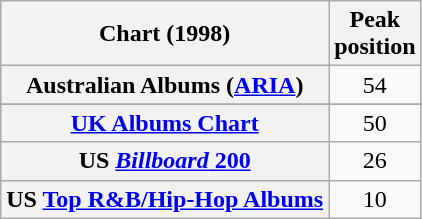<table class="wikitable sortable plainrowheaders" style="text-align:center">
<tr>
<th scope="col">Chart (1998)</th>
<th scope="col">Peak<br>position</th>
</tr>
<tr>
<th scope="row">Australian Albums (<a href='#'>ARIA</a>)</th>
<td>54</td>
</tr>
<tr>
</tr>
<tr>
</tr>
<tr>
<th scope="row"><a href='#'>UK Albums Chart</a></th>
<td>50</td>
</tr>
<tr>
<th scope="row">US <a href='#'><em>Billboard</em> 200</a></th>
<td>26</td>
</tr>
<tr>
<th scope="row">US <a href='#'>Top R&B/Hip-Hop Albums</a></th>
<td>10</td>
</tr>
</table>
